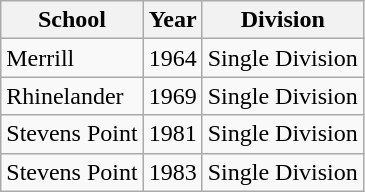<table class="wikitable">
<tr>
<th>School</th>
<th>Year</th>
<th>Division</th>
</tr>
<tr>
<td>Merrill</td>
<td>1964</td>
<td>Single Division</td>
</tr>
<tr>
<td>Rhinelander</td>
<td>1969</td>
<td>Single Division</td>
</tr>
<tr>
<td>Stevens Point</td>
<td>1981</td>
<td>Single Division</td>
</tr>
<tr>
<td>Stevens Point</td>
<td>1983</td>
<td>Single Division</td>
</tr>
</table>
